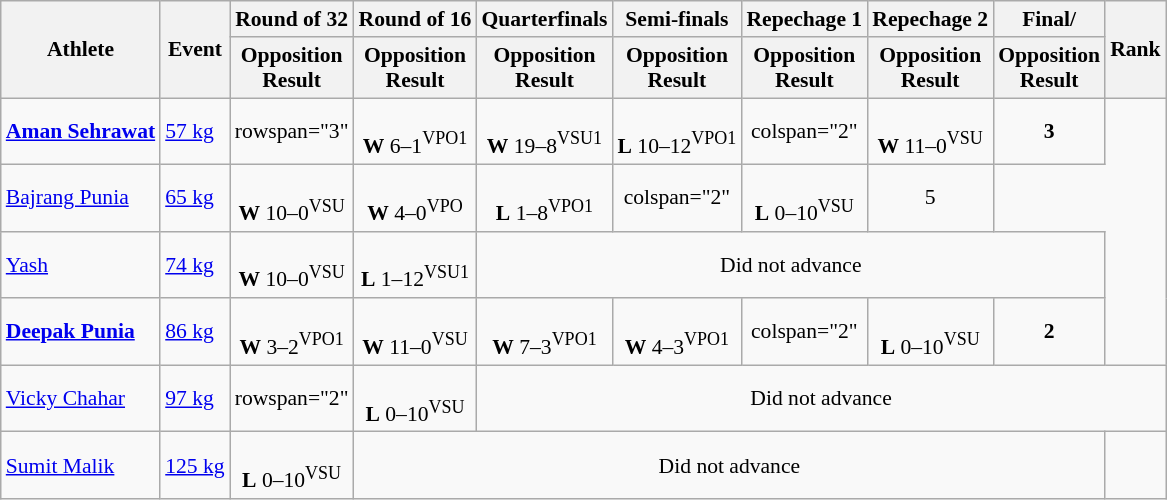<table class=wikitable style="text-align:center; font-size:90%">
<tr>
<th rowspan=2>Athlete</th>
<th rowspan=2>Event</th>
<th>Round of 32</th>
<th>Round of 16</th>
<th>Quarterfinals</th>
<th>Semi-finals</th>
<th>Repechage 1</th>
<th>Repechage 2</th>
<th>Final/</th>
<th rowspan=2>Rank</th>
</tr>
<tr>
<th>Opposition<br>Result</th>
<th>Opposition<br>Result</th>
<th>Opposition<br>Result</th>
<th>Opposition<br>Result</th>
<th>Opposition<br>Result</th>
<th>Opposition<br>Result</th>
<th>Opposition<br>Result</th>
</tr>
<tr>
<td align=left><strong><a href='#'>Aman Sehrawat</a></strong></td>
<td align=left><a href='#'>57 kg</a></td>
<td>rowspan="3" </td>
<td><br><strong>W</strong> 6–1<sup>VPO1</sup></td>
<td><br><strong>W</strong> 19–8<sup>VSU1</sup></td>
<td><br><strong>L</strong> 10–12<sup>VPO1</sup></td>
<td>colspan="2" </td>
<td><br><strong>W</strong> 11–0<sup>VSU</sup></td>
<td><strong>3</strong></td>
</tr>
<tr>
<td align=left><a href='#'>Bajrang Punia</a></td>
<td align=left><a href='#'>65 kg</a></td>
<td><br><strong>W</strong> 10–0<sup>VSU</sup></td>
<td><br> <strong>W</strong> 4–0<sup>VPO</sup></td>
<td><br><strong>L</strong> 1–8<sup>VPO1</sup></td>
<td>colspan="2" </td>
<td><br><strong>L</strong> 0–10<sup>VSU</sup></td>
<td>5</td>
</tr>
<tr>
<td align=left><a href='#'>Yash</a></td>
<td align=left><a href='#'>74 kg</a></td>
<td><br><strong>W</strong> 10–0<sup>VSU</sup></td>
<td><br><strong>L</strong> 1–12<sup>VSU1</sup></td>
<td colspan="5">Did not advance</td>
</tr>
<tr>
<td align=left><strong><a href='#'>Deepak Punia</a></strong></td>
<td align=left><a href='#'>86 kg</a></td>
<td><br><strong>W</strong> 3–2<sup>VPO1</sup></td>
<td><br><strong>W</strong> 11–0<sup>VSU</sup></td>
<td><br><strong>W</strong> 7–3<sup>VPO1</sup></td>
<td><br><strong>W</strong> 4–3<sup>VPO1</sup></td>
<td>colspan="2" </td>
<td><br><strong>L</strong> 0–10<sup>VSU</sup></td>
<td><strong>2</strong></td>
</tr>
<tr>
<td align=left><a href='#'>Vicky Chahar</a></td>
<td align=left><a href='#'>97 kg</a></td>
<td>rowspan="2" </td>
<td><br><strong>L</strong> 0–10<sup>VSU</sup></td>
<td colspan="6">Did not advance</td>
</tr>
<tr>
<td align=left><a href='#'>Sumit Malik</a></td>
<td align=left><a href='#'>125 kg</a></td>
<td><br><strong>L</strong> 0–10<sup>VSU</sup></td>
<td colspan="6">Did not advance</td>
</tr>
</table>
